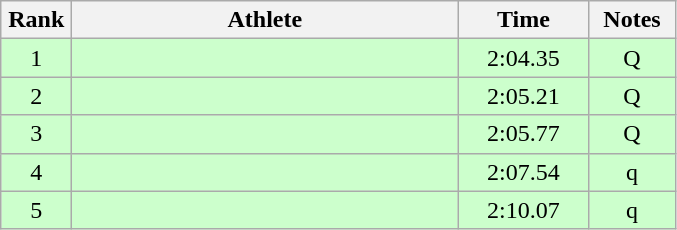<table class="wikitable" style="text-align:center">
<tr>
<th width=40>Rank</th>
<th width=250>Athlete</th>
<th width=80>Time</th>
<th width=50>Notes</th>
</tr>
<tr bgcolor=ccffcc>
<td>1</td>
<td align=left></td>
<td>2:04.35</td>
<td>Q</td>
</tr>
<tr bgcolor=ccffcc>
<td>2</td>
<td align=left></td>
<td>2:05.21</td>
<td>Q</td>
</tr>
<tr bgcolor=ccffcc>
<td>3</td>
<td align=left></td>
<td>2:05.77</td>
<td>Q</td>
</tr>
<tr bgcolor=ccffcc>
<td>4</td>
<td align=left></td>
<td>2:07.54</td>
<td>q</td>
</tr>
<tr bgcolor=ccffcc>
<td>5</td>
<td align=left></td>
<td>2:10.07</td>
<td>q</td>
</tr>
</table>
